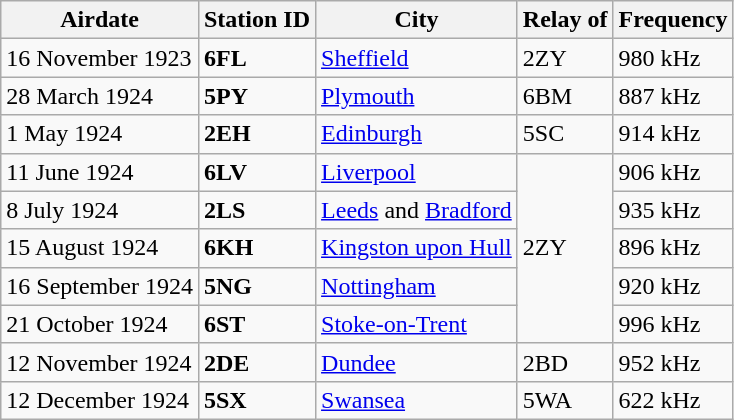<table class="wikitable">
<tr>
<th>Airdate</th>
<th>Station ID</th>
<th>City</th>
<th>Relay of</th>
<th>Frequency</th>
</tr>
<tr>
<td>16 November 1923</td>
<td><strong>6FL</strong></td>
<td><a href='#'>Sheffield</a></td>
<td>2ZY</td>
<td>980 kHz</td>
</tr>
<tr>
<td>28 March 1924</td>
<td><strong>5PY</strong></td>
<td><a href='#'>Plymouth</a></td>
<td>6BM</td>
<td>887 kHz</td>
</tr>
<tr>
<td>1 May 1924</td>
<td><strong>2EH</strong></td>
<td><a href='#'>Edinburgh</a></td>
<td>5SC</td>
<td>914 kHz</td>
</tr>
<tr>
<td>11 June 1924</td>
<td><strong>6LV</strong></td>
<td><a href='#'>Liverpool</a></td>
<td rowspan="5">2ZY</td>
<td>906 kHz</td>
</tr>
<tr>
<td>8 July 1924</td>
<td><strong>2LS</strong></td>
<td><a href='#'>Leeds</a> and <a href='#'>Bradford</a></td>
<td>935 kHz</td>
</tr>
<tr>
<td>15 August 1924</td>
<td><strong>6KH</strong></td>
<td><a href='#'>Kingston upon Hull</a></td>
<td>896 kHz</td>
</tr>
<tr>
<td>16 September 1924</td>
<td><strong>5NG</strong></td>
<td><a href='#'>Nottingham</a></td>
<td>920 kHz</td>
</tr>
<tr>
<td>21 October 1924</td>
<td><strong>6ST</strong></td>
<td><a href='#'>Stoke-on-Trent</a></td>
<td>996 kHz</td>
</tr>
<tr>
<td>12 November 1924</td>
<td><strong>2DE</strong></td>
<td><a href='#'>Dundee</a></td>
<td>2BD</td>
<td>952 kHz</td>
</tr>
<tr>
<td>12 December 1924</td>
<td><strong>5SX</strong></td>
<td><a href='#'>Swansea</a></td>
<td>5WA</td>
<td>622 kHz</td>
</tr>
</table>
